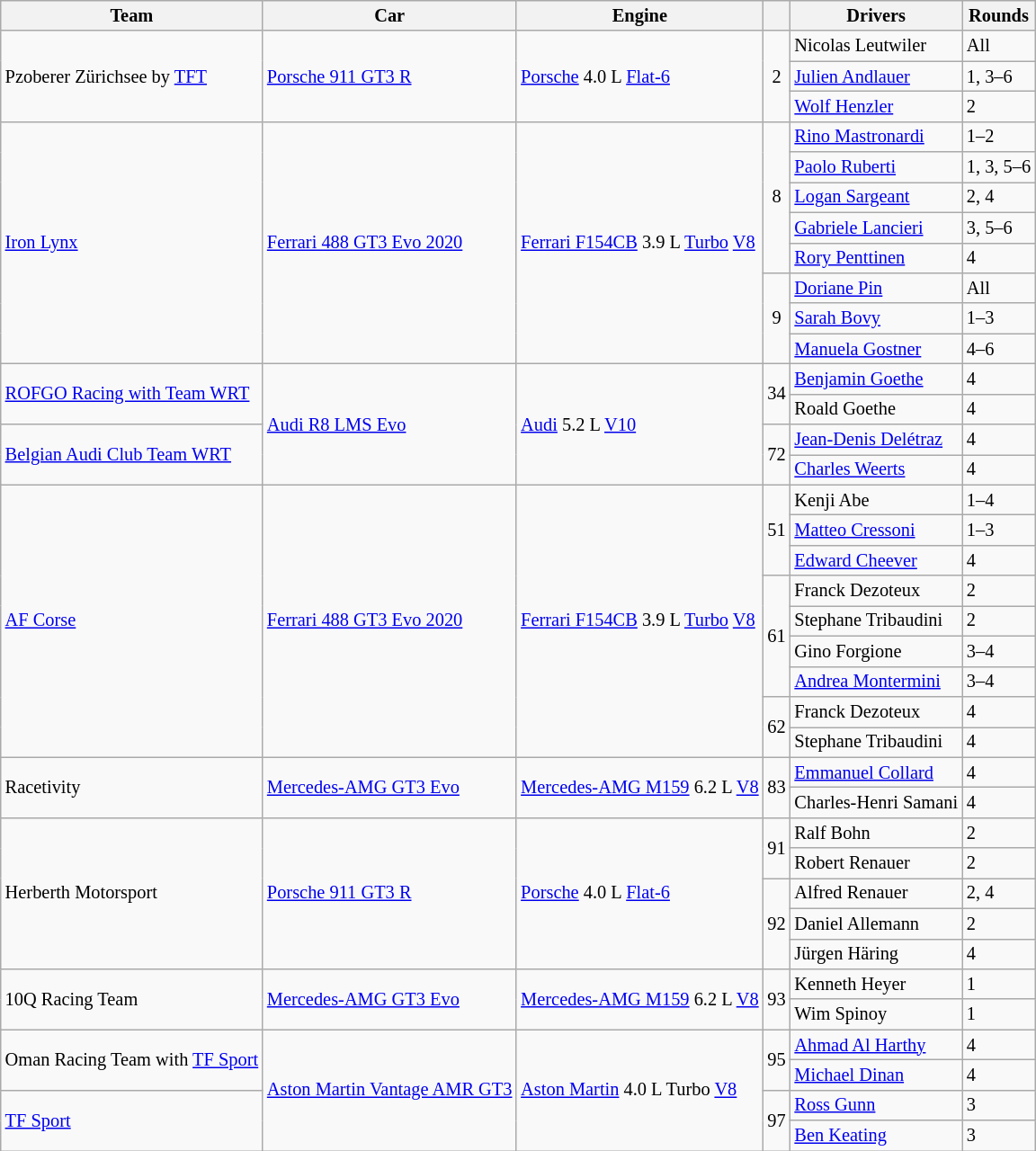<table class="wikitable" style="font-size:85%;">
<tr>
<th>Team</th>
<th>Car</th>
<th>Engine</th>
<th></th>
<th>Drivers</th>
<th>Rounds</th>
</tr>
<tr>
<td rowspan="3"> Pzoberer Zürichsee by <a href='#'>TFT</a></td>
<td rowspan="3"><a href='#'>Porsche 911 GT3 R</a></td>
<td rowspan="3"><a href='#'>Porsche</a> 4.0 L <a href='#'>Flat-6</a></td>
<td rowspan="3" align=center>2</td>
<td> Nicolas Leutwiler</td>
<td>All</td>
</tr>
<tr>
<td> <a href='#'>Julien Andlauer</a></td>
<td>1, 3–6</td>
</tr>
<tr>
<td> <a href='#'>Wolf Henzler</a></td>
<td>2</td>
</tr>
<tr>
<td rowspan="8"> <a href='#'>Iron Lynx</a></td>
<td rowspan="8"><a href='#'>Ferrari 488 GT3 Evo 2020</a></td>
<td rowspan="8"><a href='#'>Ferrari F154CB</a> 3.9 L <a href='#'>Turbo</a> <a href='#'>V8</a></td>
<td rowspan="5" align="center">8</td>
<td> <a href='#'>Rino Mastronardi</a></td>
<td>1–2</td>
</tr>
<tr>
<td> <a href='#'>Paolo Ruberti</a></td>
<td>1, 3, 5–6</td>
</tr>
<tr>
<td> <a href='#'>Logan Sargeant</a></td>
<td>2, 4</td>
</tr>
<tr>
<td> <a href='#'>Gabriele Lancieri</a></td>
<td>3, 5–6</td>
</tr>
<tr>
<td> <a href='#'>Rory Penttinen</a></td>
<td>4</td>
</tr>
<tr>
<td rowspan="3" align="center">9</td>
<td> <a href='#'>Doriane Pin</a></td>
<td>All</td>
</tr>
<tr>
<td> <a href='#'>Sarah Bovy</a></td>
<td>1–3</td>
</tr>
<tr>
<td> <a href='#'>Manuela Gostner</a></td>
<td>4–6</td>
</tr>
<tr>
<td rowspan="2"> <a href='#'>ROFGO Racing with Team WRT</a></td>
<td rowspan="4"><a href='#'>Audi R8 LMS Evo</a></td>
<td rowspan="4"><a href='#'>Audi</a> 5.2 L <a href='#'>V10</a></td>
<td rowspan="2" align="center">34</td>
<td> <a href='#'>Benjamin Goethe</a></td>
<td>4</td>
</tr>
<tr>
<td> Roald Goethe</td>
<td>4</td>
</tr>
<tr>
<td rowspan="2"> <a href='#'>Belgian Audi Club Team WRT</a></td>
<td rowspan="2" align="center">72</td>
<td> <a href='#'>Jean-Denis Delétraz</a></td>
<td>4</td>
</tr>
<tr>
<td> <a href='#'>Charles Weerts</a></td>
<td>4</td>
</tr>
<tr>
<td rowspan="9"> <a href='#'>AF Corse</a></td>
<td rowspan="9"><a href='#'>Ferrari 488 GT3 Evo 2020</a></td>
<td rowspan="9"><a href='#'>Ferrari F154CB</a> 3.9 L <a href='#'>Turbo</a> <a href='#'>V8</a></td>
<td rowspan="3" align="center">51</td>
<td> Kenji Abe</td>
<td>1–4</td>
</tr>
<tr>
<td> <a href='#'>Matteo Cressoni</a></td>
<td>1–3</td>
</tr>
<tr>
<td> <a href='#'>Edward Cheever</a></td>
<td>4</td>
</tr>
<tr>
<td rowspan="4" align="center">61</td>
<td> Franck Dezoteux</td>
<td>2</td>
</tr>
<tr>
<td> Stephane Tribaudini</td>
<td>2</td>
</tr>
<tr>
<td> Gino Forgione</td>
<td>3–4</td>
</tr>
<tr>
<td> <a href='#'>Andrea Montermini</a></td>
<td>3–4</td>
</tr>
<tr>
<td rowspan="2" align="center">62</td>
<td> Franck Dezoteux</td>
<td>4</td>
</tr>
<tr>
<td> Stephane Tribaudini</td>
<td>4</td>
</tr>
<tr>
<td rowspan="2"> Racetivity</td>
<td rowspan="2"><a href='#'>Mercedes-AMG GT3 Evo</a></td>
<td rowspan="2"><a href='#'>Mercedes-AMG M159</a> 6.2 L <a href='#'>V8</a></td>
<td rowspan="2" align="center">83</td>
<td> <a href='#'>Emmanuel Collard</a></td>
<td>4</td>
</tr>
<tr>
<td> Charles-Henri Samani</td>
<td>4</td>
</tr>
<tr>
<td rowspan="5"> Herberth Motorsport</td>
<td rowspan="5"><a href='#'>Porsche 911 GT3 R</a></td>
<td rowspan="5"><a href='#'>Porsche</a> 4.0 L <a href='#'>Flat-6</a></td>
<td rowspan="2" align="center">91</td>
<td> Ralf Bohn</td>
<td>2</td>
</tr>
<tr>
<td> Robert Renauer</td>
<td>2</td>
</tr>
<tr>
<td rowspan="3" align="center">92</td>
<td> Alfred Renauer</td>
<td>2, 4</td>
</tr>
<tr>
<td> Daniel Allemann</td>
<td>2</td>
</tr>
<tr>
<td> Jürgen Häring</td>
<td>4</td>
</tr>
<tr>
<td rowspan=2> 10Q Racing Team</td>
<td rowspan=2><a href='#'>Mercedes-AMG GT3 Evo</a></td>
<td rowspan=2><a href='#'>Mercedes-AMG M159</a> 6.2 L <a href='#'>V8</a></td>
<td align="center" rowspan=2>93</td>
<td> Kenneth Heyer</td>
<td>1</td>
</tr>
<tr>
<td> Wim Spinoy</td>
<td>1</td>
</tr>
<tr>
<td rowspan="2"> Oman Racing Team with <a href='#'>TF Sport</a></td>
<td rowspan="4"><a href='#'>Aston Martin Vantage AMR GT3</a></td>
<td rowspan="4"><a href='#'>Aston Martin</a> 4.0 L Turbo <a href='#'>V8</a></td>
<td rowspan="2" align="center">95</td>
<td> <a href='#'>Ahmad Al Harthy</a></td>
<td>4</td>
</tr>
<tr>
<td> <a href='#'>Michael Dinan</a></td>
<td>4</td>
</tr>
<tr>
<td rowspan="2"> <a href='#'>TF Sport</a></td>
<td rowspan="2" align="center">97</td>
<td> <a href='#'>Ross Gunn</a></td>
<td>3</td>
</tr>
<tr>
<td> <a href='#'>Ben Keating</a></td>
<td>3</td>
</tr>
</table>
